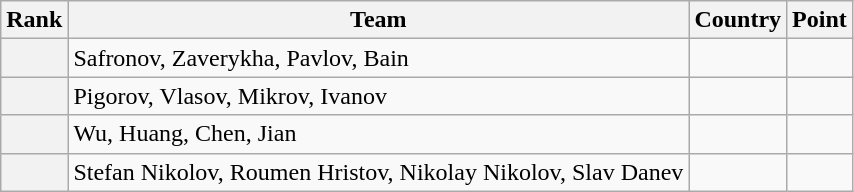<table class="wikitable sortable">
<tr>
<th>Rank</th>
<th>Team</th>
<th>Country</th>
<th>Point</th>
</tr>
<tr>
<th></th>
<td>Safronov, Zaverykha, Pavlov, Bain</td>
<td></td>
<td></td>
</tr>
<tr>
<th></th>
<td>Pigorov, Vlasov, Mikrov, Ivanov</td>
<td></td>
<td></td>
</tr>
<tr>
<th></th>
<td>Wu, Huang, Chen, Jian</td>
<td></td>
<td></td>
</tr>
<tr>
<th></th>
<td>Stefan Nikolov, Roumen Hristov, Nikolay Nikolov, Slav Danev</td>
<td></td>
<td></td>
</tr>
</table>
